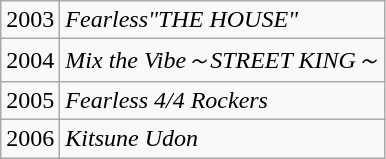<table class="wikitable">
<tr>
<td>2003</td>
<td><em>Fearless"THE HOUSE"</em></td>
</tr>
<tr>
<td>2004</td>
<td><em>Mix the Vibe～STREET KING～</em></td>
</tr>
<tr>
<td>2005</td>
<td><em>Fearless 4/4 Rockers</em></td>
</tr>
<tr>
<td>2006</td>
<td><em>Kitsune Udon</em></td>
</tr>
</table>
